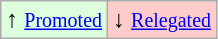<table class="wikitable" align="center">
<tr>
<td style="background:#ddffdd">↑ <small><a href='#'>Promoted</a></small></td>
<td style="background:#ffcccc">↓ <small><a href='#'>Relegated</a></small></td>
</tr>
</table>
